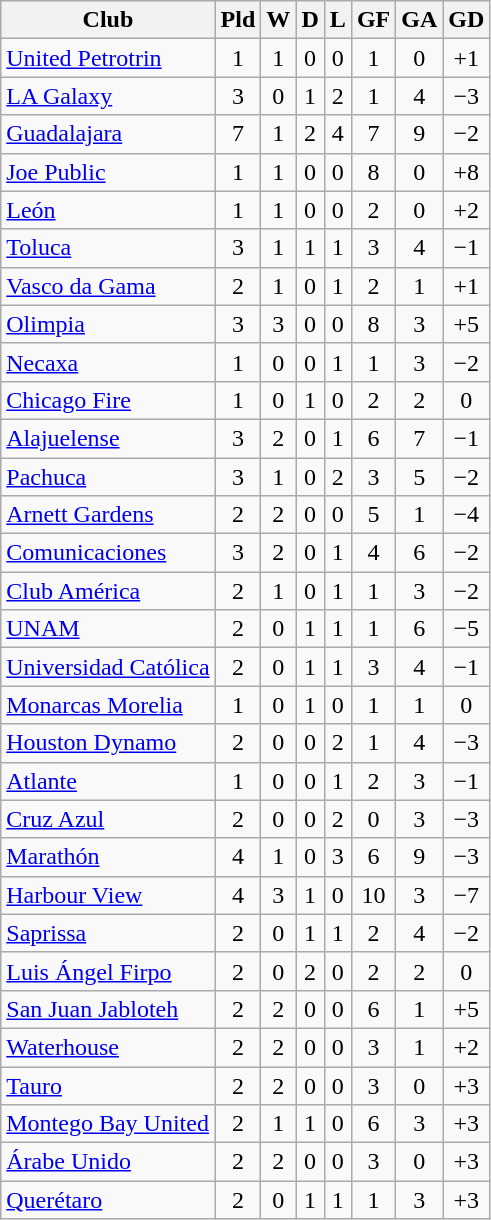<table class="wikitable sortable" style="text-align:center;">
<tr>
<th>Club</th>
<th>Pld</th>
<th>W</th>
<th>D</th>
<th>L</th>
<th>GF</th>
<th>GA</th>
<th>GD</th>
</tr>
<tr>
<td style="text-align:left;"> <a href='#'>United Petrotrin</a></td>
<td>1</td>
<td>1</td>
<td>0</td>
<td>0</td>
<td>1</td>
<td>0</td>
<td>+1</td>
</tr>
<tr>
<td style="text-align:left;"> <a href='#'>LA Galaxy</a></td>
<td>3</td>
<td>0</td>
<td>1</td>
<td>2</td>
<td>1</td>
<td>4</td>
<td>−3</td>
</tr>
<tr>
<td style="text-align:left;"> <a href='#'>Guadalajara</a></td>
<td>7</td>
<td>1</td>
<td>2</td>
<td>4</td>
<td>7</td>
<td>9</td>
<td>−2</td>
</tr>
<tr>
<td style="text-align:left;"> <a href='#'>Joe Public</a></td>
<td>1</td>
<td>1</td>
<td>0</td>
<td>0</td>
<td>8</td>
<td>0</td>
<td>+8</td>
</tr>
<tr>
<td style="text-align:left;"> <a href='#'>León</a></td>
<td>1</td>
<td>1</td>
<td>0</td>
<td>0</td>
<td>2</td>
<td>0</td>
<td>+2</td>
</tr>
<tr>
<td style="text-align:left;"> <a href='#'>Toluca</a></td>
<td>3</td>
<td>1</td>
<td>1</td>
<td>1</td>
<td>3</td>
<td>4</td>
<td>−1</td>
</tr>
<tr>
<td style="text-align:left;"> <a href='#'>Vasco da Gama</a></td>
<td>2</td>
<td>1</td>
<td>0</td>
<td>1</td>
<td>2</td>
<td>1</td>
<td>+1</td>
</tr>
<tr>
<td style="text-align:left;"> <a href='#'>Olimpia</a></td>
<td>3</td>
<td>3</td>
<td>0</td>
<td>0</td>
<td>8</td>
<td>3</td>
<td>+5</td>
</tr>
<tr>
<td style="text-align:left;"> <a href='#'>Necaxa</a></td>
<td>1</td>
<td>0</td>
<td>0</td>
<td>1</td>
<td>1</td>
<td>3</td>
<td>−2</td>
</tr>
<tr>
<td style="text-align:left;"> <a href='#'>Chicago Fire</a></td>
<td>1</td>
<td>0</td>
<td>1</td>
<td>0</td>
<td>2</td>
<td>2</td>
<td>0</td>
</tr>
<tr>
<td style="text-align:left;"> <a href='#'>Alajuelense</a></td>
<td>3</td>
<td>2</td>
<td>0</td>
<td>1</td>
<td>6</td>
<td>7</td>
<td>−1</td>
</tr>
<tr>
<td style="text-align:left;"> <a href='#'>Pachuca</a></td>
<td>3</td>
<td>1</td>
<td>0</td>
<td>2</td>
<td>3</td>
<td>5</td>
<td>−2</td>
</tr>
<tr>
<td style="text-align:left;"> <a href='#'>Arnett Gardens</a></td>
<td>2</td>
<td>2</td>
<td>0</td>
<td>0</td>
<td>5</td>
<td>1</td>
<td>−4</td>
</tr>
<tr>
<td style="text-align:left;"> <a href='#'>Comunicaciones</a></td>
<td>3</td>
<td>2</td>
<td>0</td>
<td>1</td>
<td>4</td>
<td>6</td>
<td>−2</td>
</tr>
<tr>
<td style="text-align:left;"> <a href='#'>Club América</a></td>
<td>2</td>
<td>1</td>
<td>0</td>
<td>1</td>
<td>1</td>
<td>3</td>
<td>−2</td>
</tr>
<tr>
<td style="text-align:left;"> <a href='#'>UNAM</a></td>
<td>2</td>
<td>0</td>
<td>1</td>
<td>1</td>
<td>1</td>
<td>6</td>
<td>−5</td>
</tr>
<tr>
<td style="text-align:left;"> <a href='#'>Universidad Católica</a></td>
<td>2</td>
<td>0</td>
<td>1</td>
<td>1</td>
<td>3</td>
<td>4</td>
<td>−1</td>
</tr>
<tr>
<td style="text-align:left;"> <a href='#'>Monarcas Morelia</a></td>
<td>1</td>
<td>0</td>
<td>1</td>
<td>0</td>
<td>1</td>
<td>1</td>
<td>0</td>
</tr>
<tr>
<td style="text-align:left;"> <a href='#'>Houston Dynamo</a></td>
<td>2</td>
<td>0</td>
<td>0</td>
<td>2</td>
<td>1</td>
<td>4</td>
<td>−3</td>
</tr>
<tr>
<td style="text-align:left;"> <a href='#'>Atlante</a></td>
<td>1</td>
<td>0</td>
<td>0</td>
<td>1</td>
<td>2</td>
<td>3</td>
<td>−1</td>
</tr>
<tr>
<td style="text-align:left;"> <a href='#'>Cruz Azul</a></td>
<td>2</td>
<td>0</td>
<td>0</td>
<td>2</td>
<td>0</td>
<td>3</td>
<td>−3</td>
</tr>
<tr>
<td style="text-align:left;"> <a href='#'>Marathón</a></td>
<td>4</td>
<td>1</td>
<td>0</td>
<td>3</td>
<td>6</td>
<td>9</td>
<td>−3</td>
</tr>
<tr>
<td style="text-align:left;"> <a href='#'>Harbour View</a></td>
<td>4</td>
<td>3</td>
<td>1</td>
<td>0</td>
<td>10</td>
<td>3</td>
<td>−7</td>
</tr>
<tr>
<td style="text-align:left;"> <a href='#'>Saprissa</a></td>
<td>2</td>
<td>0</td>
<td>1</td>
<td>1</td>
<td>2</td>
<td>4</td>
<td>−2</td>
</tr>
<tr>
<td style="text-align:left;"> <a href='#'>Luis Ángel Firpo</a></td>
<td>2</td>
<td>0</td>
<td>2</td>
<td>0</td>
<td>2</td>
<td>2</td>
<td>0</td>
</tr>
<tr>
<td style="text-align:left;"> <a href='#'>San Juan Jabloteh</a></td>
<td>2</td>
<td>2</td>
<td>0</td>
<td>0</td>
<td>6</td>
<td>1</td>
<td>+5</td>
</tr>
<tr>
<td style="text-align:left;"> <a href='#'>Waterhouse</a></td>
<td>2</td>
<td>2</td>
<td>0</td>
<td>0</td>
<td>3</td>
<td>1</td>
<td>+2</td>
</tr>
<tr>
<td style="text-align:left;"> <a href='#'>Tauro</a></td>
<td>2</td>
<td>2</td>
<td>0</td>
<td>0</td>
<td>3</td>
<td>0</td>
<td>+3</td>
</tr>
<tr>
<td style="text-align:left;"> <a href='#'>Montego Bay United</a></td>
<td>2</td>
<td>1</td>
<td>1</td>
<td>0</td>
<td>6</td>
<td>3</td>
<td>+3</td>
</tr>
<tr>
<td style="text-align:left;"> <a href='#'>Árabe Unido</a></td>
<td>2</td>
<td>2</td>
<td>0</td>
<td>0</td>
<td>3</td>
<td>0</td>
<td>+3</td>
</tr>
<tr>
<td style="text-align:left;"> <a href='#'>Querétaro</a></td>
<td>2</td>
<td>0</td>
<td>1</td>
<td>1</td>
<td>1</td>
<td>3</td>
<td>+3</td>
</tr>
</table>
